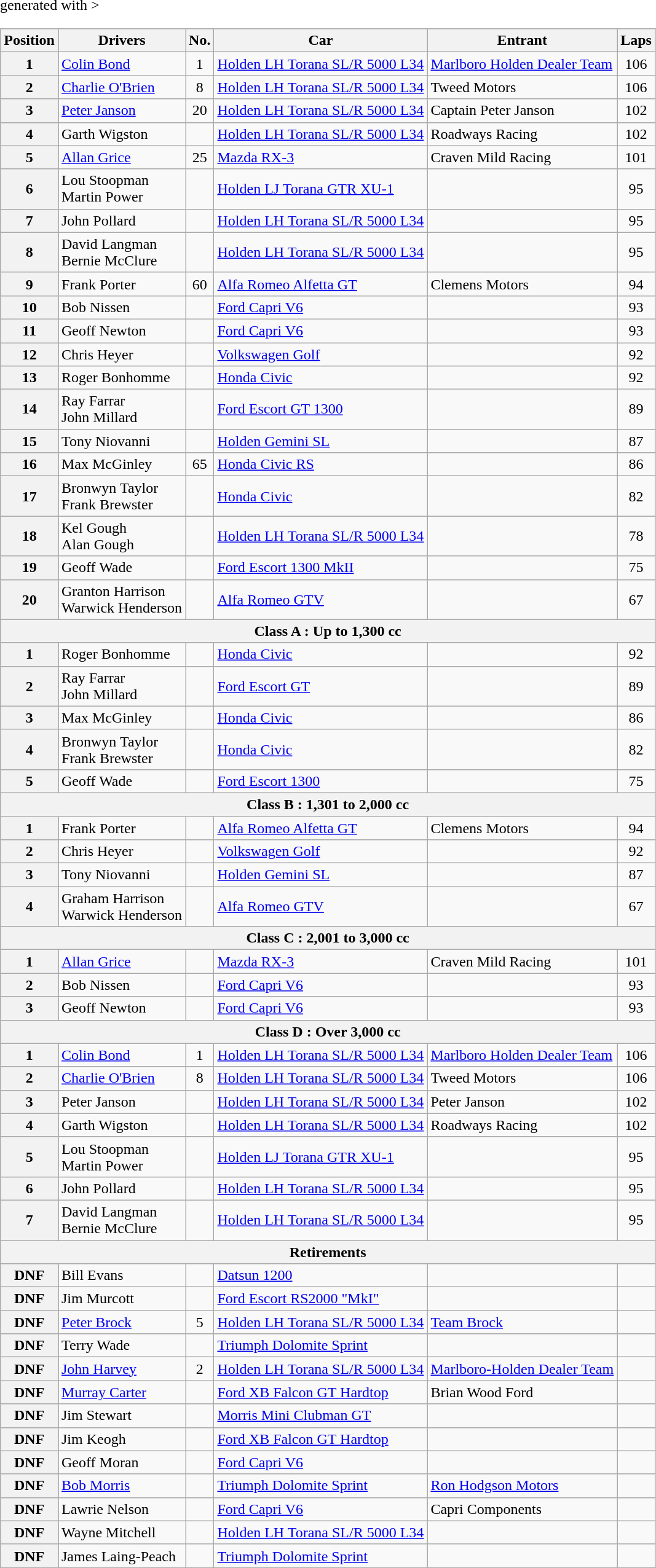<table class="wikitable" <hiddentext>generated with >
<tr style="font-weight:bold">
<th>Position</th>
<th>Drivers</th>
<th>No.</th>
<th>Car</th>
<th>Entrant</th>
<th>Laps</th>
</tr>
<tr>
<th>1</th>
<td><a href='#'>Colin Bond</a></td>
<td align="center">1</td>
<td><a href='#'>Holden LH Torana SL/R 5000 L34</a></td>
<td><a href='#'>Marlboro Holden Dealer Team</a></td>
<td align="center">106</td>
</tr>
<tr>
<th>2</th>
<td><a href='#'>Charlie O'Brien</a></td>
<td align="center">8</td>
<td><a href='#'>Holden LH Torana SL/R 5000 L34</a></td>
<td>Tweed Motors</td>
<td align="center">106</td>
</tr>
<tr>
<th>3</th>
<td><a href='#'>Peter Janson</a></td>
<td align="center">20</td>
<td><a href='#'>Holden LH Torana SL/R 5000 L34</a></td>
<td>Captain Peter Janson</td>
<td align="center">102</td>
</tr>
<tr>
<th>4</th>
<td>Garth Wigston</td>
<td></td>
<td><a href='#'>Holden LH Torana SL/R 5000 L34</a></td>
<td>Roadways Racing</td>
<td align="center">102</td>
</tr>
<tr>
<th>5</th>
<td><a href='#'>Allan Grice</a></td>
<td align="center">25</td>
<td><a href='#'>Mazda RX-3</a></td>
<td>Craven Mild Racing</td>
<td align="center">101</td>
</tr>
<tr>
<th>6</th>
<td>Lou Stoopman<br> Martin Power</td>
<td></td>
<td><a href='#'>Holden LJ Torana GTR XU-1</a></td>
<td></td>
<td align="center">95</td>
</tr>
<tr>
<th>7</th>
<td>John Pollard</td>
<td></td>
<td><a href='#'>Holden LH Torana SL/R 5000 L34</a></td>
<td></td>
<td align="center">95</td>
</tr>
<tr>
<th>8</th>
<td>David Langman<br>Bernie McClure</td>
<td></td>
<td><a href='#'>Holden LH Torana SL/R 5000 L34</a></td>
<td></td>
<td align="center">95</td>
</tr>
<tr>
<th>9</th>
<td>Frank Porter</td>
<td align="center">60</td>
<td><a href='#'>Alfa Romeo Alfetta GT</a></td>
<td>Clemens Motors</td>
<td align="center">94</td>
</tr>
<tr>
<th>10</th>
<td>Bob Nissen</td>
<td></td>
<td><a href='#'>Ford Capri V6</a></td>
<td></td>
<td align="center">93</td>
</tr>
<tr>
<th>11</th>
<td>Geoff Newton</td>
<td></td>
<td><a href='#'>Ford Capri V6</a></td>
<td></td>
<td align="center">93</td>
</tr>
<tr>
<th>12</th>
<td>Chris Heyer</td>
<td></td>
<td><a href='#'>Volkswagen Golf</a></td>
<td></td>
<td align="center">92</td>
</tr>
<tr>
<th>13</th>
<td>Roger Bonhomme</td>
<td></td>
<td><a href='#'>Honda Civic</a></td>
<td></td>
<td align="center">92</td>
</tr>
<tr>
<th>14</th>
<td>Ray Farrar<br>John Millard</td>
<td></td>
<td><a href='#'>Ford Escort GT 1300</a></td>
<td></td>
<td align="center">89</td>
</tr>
<tr>
<th>15</th>
<td>Tony Niovanni</td>
<td></td>
<td><a href='#'>Holden Gemini SL</a></td>
<td></td>
<td align="center">87</td>
</tr>
<tr>
<th>16</th>
<td>Max McGinley</td>
<td align="center">65</td>
<td><a href='#'>Honda Civic RS</a></td>
<td></td>
<td align="center">86</td>
</tr>
<tr>
<th>17</th>
<td>Bronwyn Taylor<br>Frank Brewster</td>
<td></td>
<td><a href='#'>Honda Civic</a></td>
<td></td>
<td align="center">82</td>
</tr>
<tr>
<th>18</th>
<td>Kel Gough<br>Alan Gough</td>
<td></td>
<td><a href='#'>Holden LH Torana SL/R 5000 L34</a></td>
<td></td>
<td align="center">78</td>
</tr>
<tr>
<th>19</th>
<td>Geoff Wade</td>
<td></td>
<td><a href='#'>Ford Escort 1300 MkII</a></td>
<td></td>
<td align="center">75</td>
</tr>
<tr>
<th>20</th>
<td>Granton Harrison<br>Warwick Henderson</td>
<td></td>
<td><a href='#'>Alfa Romeo GTV</a></td>
<td></td>
<td align="center">67</td>
</tr>
<tr>
<th colspan=6>Class A : Up to 1,300 cc</th>
</tr>
<tr>
<th>1</th>
<td>Roger Bonhomme</td>
<td></td>
<td><a href='#'>Honda Civic</a></td>
<td></td>
<td align="center">92</td>
</tr>
<tr>
<th>2</th>
<td>Ray Farrar<br> John Millard</td>
<td></td>
<td><a href='#'>Ford Escort GT</a></td>
<td></td>
<td align="center">89</td>
</tr>
<tr>
<th>3</th>
<td>Max McGinley</td>
<td></td>
<td><a href='#'>Honda Civic</a></td>
<td></td>
<td align="center">86</td>
</tr>
<tr>
<th>4</th>
<td>Bronwyn Taylor<br> Frank Brewster</td>
<td></td>
<td><a href='#'>Honda Civic</a></td>
<td></td>
<td align="center">82</td>
</tr>
<tr>
<th>5</th>
<td>Geoff Wade</td>
<td></td>
<td><a href='#'>Ford Escort 1300</a></td>
<td></td>
<td align="center">75</td>
</tr>
<tr>
<th colspan=6>Class B : 1,301 to 2,000 cc</th>
</tr>
<tr>
<th>1</th>
<td>Frank Porter</td>
<td></td>
<td><a href='#'>Alfa Romeo Alfetta GT</a></td>
<td>Clemens Motors</td>
<td align="center">94</td>
</tr>
<tr>
<th>2</th>
<td>Chris Heyer</td>
<td></td>
<td><a href='#'>Volkswagen Golf</a></td>
<td></td>
<td align="center">92</td>
</tr>
<tr>
<th>3</th>
<td>Tony Niovanni</td>
<td></td>
<td><a href='#'>Holden Gemini SL</a></td>
<td></td>
<td align="center">87</td>
</tr>
<tr>
<th>4</th>
<td>Graham Harrison<br> Warwick Henderson</td>
<td></td>
<td><a href='#'>Alfa Romeo GTV</a></td>
<td></td>
<td align="center">67</td>
</tr>
<tr>
<th colspan=6>Class C : 2,001 to 3,000 cc</th>
</tr>
<tr>
<th>1</th>
<td><a href='#'>Allan Grice</a></td>
<td></td>
<td><a href='#'>Mazda RX-3</a></td>
<td>Craven Mild Racing</td>
<td align="center">101</td>
</tr>
<tr>
<th>2</th>
<td>Bob Nissen</td>
<td></td>
<td><a href='#'>Ford Capri V6</a></td>
<td></td>
<td align="center">93</td>
</tr>
<tr>
<th>3</th>
<td>Geoff Newton</td>
<td></td>
<td><a href='#'>Ford Capri V6</a></td>
<td></td>
<td align="center">93</td>
</tr>
<tr>
<th colspan=6>Class D : Over 3,000 cc</th>
</tr>
<tr>
<th>1</th>
<td><a href='#'>Colin Bond</a></td>
<td align="center">1</td>
<td><a href='#'>Holden LH Torana SL/R 5000 L34</a></td>
<td><a href='#'>Marlboro Holden Dealer Team</a></td>
<td align="center">106</td>
</tr>
<tr>
<th>2</th>
<td><a href='#'>Charlie O'Brien</a></td>
<td align="center">8</td>
<td><a href='#'>Holden LH Torana SL/R 5000 L34</a></td>
<td>Tweed Motors</td>
<td align="center">106</td>
</tr>
<tr>
<th>3</th>
<td>Peter Janson</td>
<td></td>
<td><a href='#'>Holden LH Torana SL/R 5000 L34</a></td>
<td>Peter Janson</td>
<td align="center">102</td>
</tr>
<tr>
<th>4</th>
<td>Garth Wigston</td>
<td></td>
<td><a href='#'>Holden LH Torana SL/R 5000 L34</a></td>
<td>Roadways Racing</td>
<td align="center">102</td>
</tr>
<tr>
<th>5</th>
<td>Lou Stoopman<br> Martin Power</td>
<td></td>
<td><a href='#'>Holden LJ Torana GTR XU-1</a></td>
<td></td>
<td align="center">95</td>
</tr>
<tr>
<th>6</th>
<td>John Pollard</td>
<td></td>
<td><a href='#'>Holden LH Torana SL/R 5000 L34</a></td>
<td></td>
<td align="center">95</td>
</tr>
<tr>
<th>7</th>
<td>David Langman<br> Bernie McClure</td>
<td></td>
<td><a href='#'>Holden LH Torana SL/R 5000 L34</a></td>
<td></td>
<td align="center">95</td>
</tr>
<tr>
<th colspan=6>Retirements</th>
</tr>
<tr>
<th>DNF</th>
<td>Bill Evans</td>
<td></td>
<td><a href='#'>Datsun 1200</a></td>
<td></td>
<td></td>
</tr>
<tr>
<th>DNF</th>
<td>Jim Murcott</td>
<td></td>
<td><a href='#'>Ford Escort RS2000 "MkI"</a></td>
<td></td>
<td></td>
</tr>
<tr>
<th>DNF</th>
<td><a href='#'>Peter Brock</a></td>
<td align="center">5</td>
<td><a href='#'>Holden LH Torana SL/R 5000 L34</a></td>
<td><a href='#'>Team Brock</a></td>
<td></td>
</tr>
<tr>
<th>DNF</th>
<td>Terry Wade</td>
<td></td>
<td><a href='#'>Triumph Dolomite Sprint</a></td>
<td></td>
<td></td>
</tr>
<tr>
<th>DNF</th>
<td><a href='#'>John Harvey</a></td>
<td align="center">2</td>
<td><a href='#'>Holden LH Torana SL/R 5000 L34</a></td>
<td><a href='#'>Marlboro-Holden Dealer Team</a></td>
<td></td>
</tr>
<tr>
<th>DNF</th>
<td><a href='#'>Murray Carter</a></td>
<td></td>
<td><a href='#'>Ford XB Falcon GT Hardtop</a></td>
<td>Brian Wood Ford</td>
<td></td>
</tr>
<tr>
<th>DNF</th>
<td>Jim Stewart</td>
<td></td>
<td><a href='#'>Morris Mini Clubman GT</a></td>
<td></td>
<td></td>
</tr>
<tr>
<th>DNF</th>
<td>Jim Keogh</td>
<td></td>
<td><a href='#'>Ford XB Falcon GT Hardtop</a></td>
<td></td>
<td></td>
</tr>
<tr>
<th>DNF</th>
<td>Geoff Moran</td>
<td></td>
<td><a href='#'>Ford Capri V6</a></td>
<td></td>
<td></td>
</tr>
<tr>
<th>DNF</th>
<td><a href='#'>Bob Morris</a></td>
<td></td>
<td><a href='#'>Triumph Dolomite Sprint</a></td>
<td><a href='#'>Ron Hodgson Motors</a></td>
<td></td>
</tr>
<tr>
<th>DNF</th>
<td>Lawrie Nelson</td>
<td></td>
<td><a href='#'>Ford Capri V6</a></td>
<td>Capri Components</td>
<td></td>
</tr>
<tr>
<th>DNF</th>
<td>Wayne Mitchell</td>
<td></td>
<td><a href='#'>Holden LH Torana SL/R 5000 L34</a></td>
<td></td>
<td></td>
</tr>
<tr>
<th>DNF</th>
<td>James Laing-Peach</td>
<td></td>
<td><a href='#'>Triumph Dolomite Sprint</a></td>
<td></td>
<td></td>
</tr>
</table>
